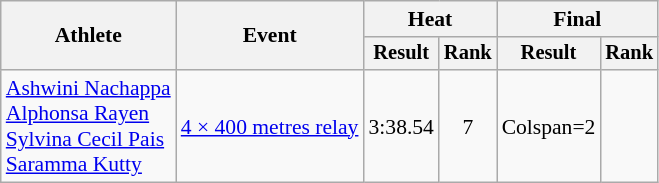<table class="wikitable" style="font-size:90%">
<tr>
<th rowspan="2">Athlete</th>
<th rowspan="2">Event</th>
<th colspan="2">Heat</th>
<th colspan="2">Final</th>
</tr>
<tr style="font-size:95%">
<th>Result</th>
<th>Rank</th>
<th>Result</th>
<th>Rank</th>
</tr>
<tr style="text-align:center">
<td style="text-align:left"><a href='#'>Ashwini Nachappa</a><br><a href='#'>Alphonsa Rayen</a><br><a href='#'>Sylvina Cecil Pais</a><br><a href='#'>Saramma Kutty</a></td>
<td style="text-align:left"><a href='#'>4 × 400 metres relay</a></td>
<td>3:38.54</td>
<td>7</td>
<td>Colspan=2 </td>
</tr>
</table>
